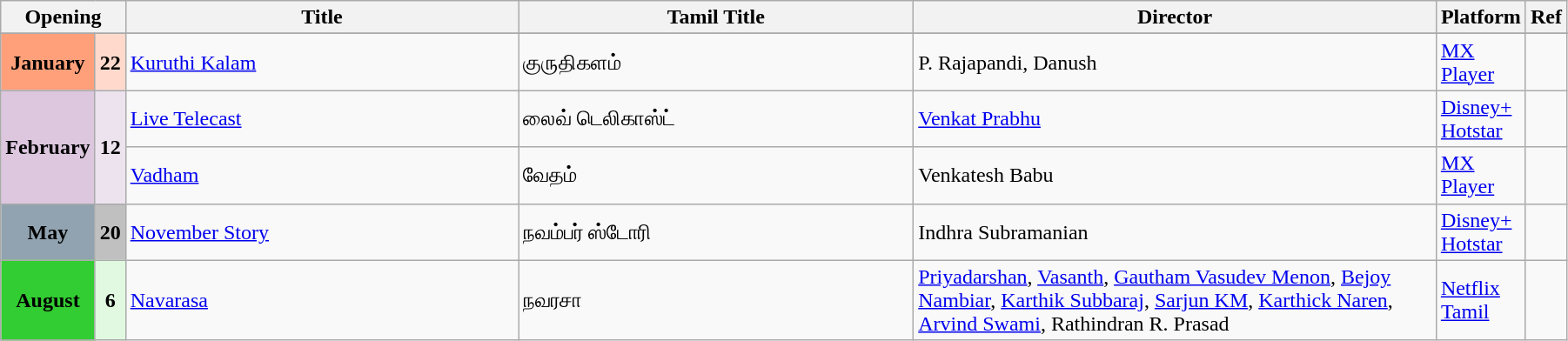<table class="wikitable" width="95%">
<tr>
<th colspan="2">Opening</th>
<th style="width:30%;">Title</th>
<th style="width:30%;">Tamil Title</th>
<th style="width:40%;">Director</th>
<th style="width:20%;">Platform</th>
<th>Ref</th>
</tr>
<tr>
</tr>
<tr>
<td style="text-align:center; background:#ffa07a; textcolor:#000;"><strong>January</strong></td>
<td style="text-align:center; background:#ffdacc;"><strong>22</strong></td>
<td><a href='#'>Kuruthi Kalam</a></td>
<td>குருதிகளம்</td>
<td>P. Rajapandi, Danush</td>
<td><a href='#'>MX Player</a></td>
<td></td>
</tr>
<tr>
<td rowspan="2" style="text-align:center; background:#dcc7df; textcolor:#000;"><strong>February</strong></td>
<td rowspan="2" style="text-align:center; background:#ede3ef;"><strong>12</strong></td>
<td><a href='#'>Live Telecast</a></td>
<td>லைவ் டெலிகாஸ்ட்</td>
<td><a href='#'>Venkat Prabhu</a></td>
<td><a href='#'>Disney+ Hotstar</a></td>
<td></td>
</tr>
<tr>
<td><a href='#'>Vadham</a></td>
<td>வேதம்</td>
<td>Venkatesh Babu</td>
<td><a href='#'>MX Player</a></td>
<td></td>
</tr>
<tr>
<td style="text-align:center; background:#91a3b0; textcolor:#000;"><strong>May</strong></td>
<td style="text-align:center; background:silver;"><strong>20</strong></td>
<td><a href='#'>November Story</a></td>
<td>நவம்பர் ஸ்டோரி</td>
<td>Indhra Subramanian</td>
<td><a href='#'>Disney+ Hotstar</a></td>
<td></td>
</tr>
<tr>
<td style="text-align:center; background:#32cd32; textcolor:#000;"><strong>August</strong></td>
<td style="text-align:center; background:#e0f9e0;"><strong>6</strong></td>
<td><a href='#'>Navarasa</a></td>
<td>நவரசா</td>
<td><a href='#'>Priyadarshan</a>, <a href='#'>Vasanth</a>, <a href='#'>Gautham Vasudev Menon</a>, <a href='#'>Bejoy Nambiar</a>, <a href='#'>Karthik Subbaraj</a>, <a href='#'>Sarjun KM</a>, <a href='#'>Karthick Naren</a>, <a href='#'>Arvind Swami</a>, Rathindran R. Prasad</td>
<td><a href='#'>Netflix Tamil</a></td>
<td></td>
</tr>
</table>
